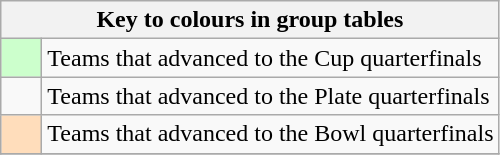<table class="wikitable" style="text-align: center;">
<tr>
<th colspan=2>Key to colours in group tables</th>
</tr>
<tr>
<td style="background:#cfc; width:20px;"></td>
<td align=left>Teams that advanced to the Cup quarterfinals</td>
</tr>
<tr>
<td></td>
<td align=left>Teams that advanced to the Plate quarterfinals</td>
</tr>
<tr>
<td style="background:#ffddbb; width:20px;"></td>
<td align=left>Teams that advanced to the Bowl quarterfinals</td>
</tr>
<tr>
</tr>
</table>
